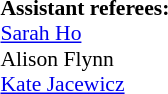<table width=100% style="font-size: 90%">
<tr>
<td><br><strong>Assistant referees:</strong><br><a href='#'>Sarah Ho</a><br>Alison Flynn<br><a href='#'>Kate Jacewicz</a></td>
</tr>
</table>
